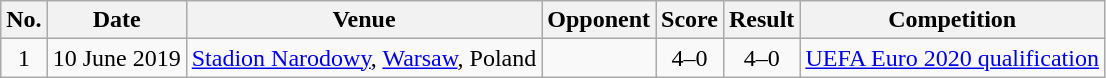<table class="wikitable sortable">
<tr>
<th scope="col">No.</th>
<th scope="col">Date</th>
<th scope="col">Venue</th>
<th scope="col">Opponent</th>
<th scope="col">Score</th>
<th scope="col">Result</th>
<th scope="col">Competition</th>
</tr>
<tr>
<td align="center">1</td>
<td>10 June 2019</td>
<td><a href='#'>Stadion Narodowy</a>, <a href='#'>Warsaw</a>, Poland</td>
<td></td>
<td align="center">4–0</td>
<td align="center">4–0</td>
<td><a href='#'>UEFA Euro 2020 qualification</a></td>
</tr>
</table>
